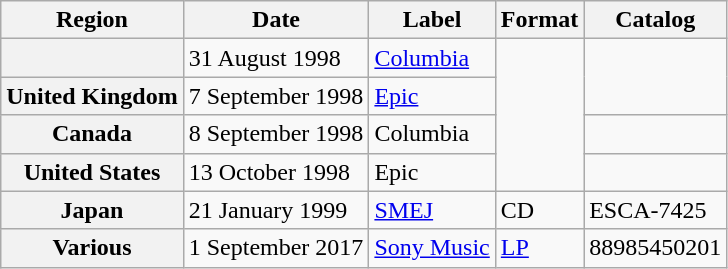<table class="wikitable plainrowheaders">
<tr>
<th>Region</th>
<th>Date</th>
<th>Label</th>
<th>Format</th>
<th>Catalog</th>
</tr>
<tr>
<th scope="row"></th>
<td>31 August 1998</td>
<td><a href='#'>Columbia</a></td>
<td rowspan="4"></td>
<td rowspan="2"></td>
</tr>
<tr>
<th scope="row">United Kingdom</th>
<td>7 September 1998</td>
<td><a href='#'>Epic</a></td>
</tr>
<tr>
<th scope="row">Canada</th>
<td>8 September 1998</td>
<td>Columbia</td>
<td></td>
</tr>
<tr>
<th scope="row">United States</th>
<td>13 October 1998</td>
<td>Epic</td>
<td></td>
</tr>
<tr>
<th scope="row">Japan</th>
<td>21 January 1999</td>
<td><a href='#'>SMEJ</a></td>
<td>CD</td>
<td>ESCA-7425</td>
</tr>
<tr>
<th scope="row">Various</th>
<td>1 September 2017</td>
<td><a href='#'>Sony Music</a></td>
<td><a href='#'>LP</a></td>
<td>88985450201</td>
</tr>
</table>
